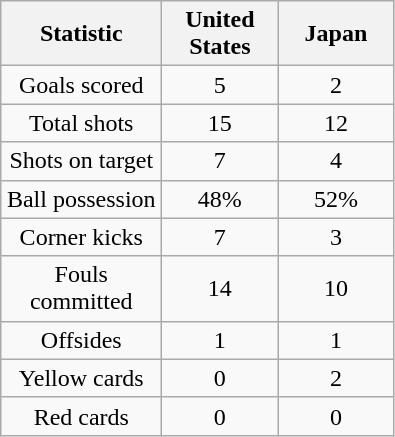<table class="wikitable" style="text-align:center">
<tr>
<th scope=col width=100>Statistic</th>
<th scope=col width=70>United States</th>
<th scope=col width=70>Japan</th>
</tr>
<tr>
<td>Goals scored</td>
<td>5</td>
<td>2</td>
</tr>
<tr>
<td>Total shots</td>
<td>15</td>
<td>12</td>
</tr>
<tr>
<td>Shots on target</td>
<td>7</td>
<td>4</td>
</tr>
<tr>
<td>Ball possession</td>
<td>48%</td>
<td>52%</td>
</tr>
<tr>
<td>Corner kicks</td>
<td>7</td>
<td>3</td>
</tr>
<tr>
<td>Fouls committed</td>
<td>14</td>
<td>10</td>
</tr>
<tr>
<td>Offsides</td>
<td>1</td>
<td>1</td>
</tr>
<tr>
<td>Yellow cards</td>
<td>0</td>
<td>2</td>
</tr>
<tr>
<td>Red cards</td>
<td>0</td>
<td>0</td>
</tr>
</table>
